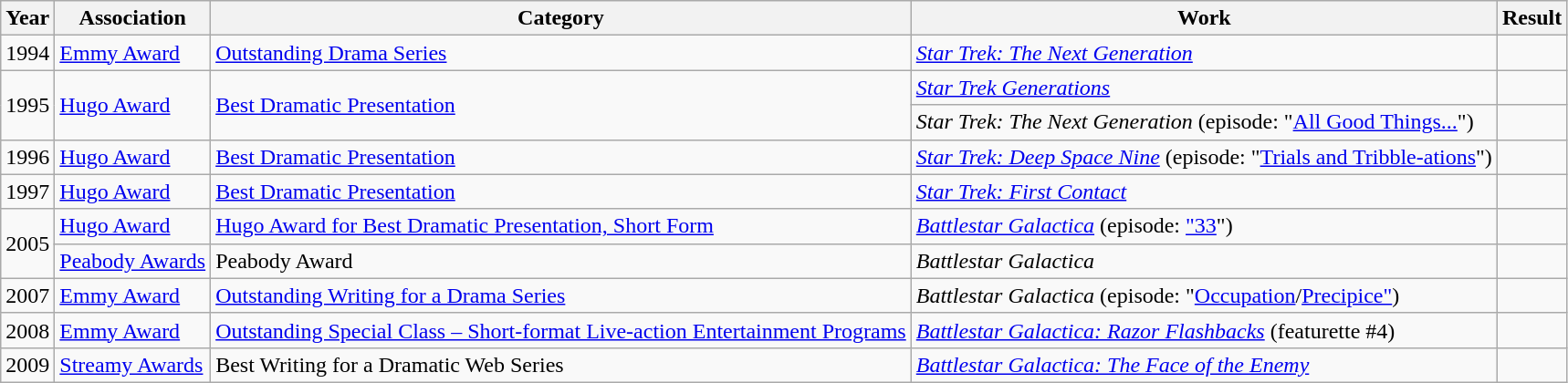<table class="wikitable">
<tr>
<th>Year</th>
<th>Association</th>
<th>Category</th>
<th>Work</th>
<th>Result</th>
</tr>
<tr>
<td>1994</td>
<td><a href='#'>Emmy Award</a></td>
<td><a href='#'>Outstanding Drama Series</a></td>
<td><em><a href='#'>Star Trek: The Next Generation</a></em></td>
<td></td>
</tr>
<tr>
<td rowspan="2">1995</td>
<td rowspan="2"><a href='#'>Hugo Award</a></td>
<td rowspan="2"><a href='#'>Best Dramatic Presentation</a></td>
<td><em><a href='#'>Star Trek Generations</a></em></td>
<td></td>
</tr>
<tr>
<td><em>Star Trek: The Next Generation</em> (episode: "<a href='#'>All Good Things...</a>")</td>
<td></td>
</tr>
<tr>
<td>1996</td>
<td><a href='#'>Hugo Award</a></td>
<td><a href='#'>Best Dramatic Presentation</a></td>
<td><em><a href='#'>Star Trek: Deep Space Nine</a></em> (episode: "<a href='#'>Trials and Tribble-ations</a>")</td>
<td></td>
</tr>
<tr>
<td>1997</td>
<td><a href='#'>Hugo Award</a></td>
<td><a href='#'>Best Dramatic Presentation</a></td>
<td><em><a href='#'>Star Trek: First Contact</a></em></td>
<td></td>
</tr>
<tr>
<td rowspan="2">2005</td>
<td><a href='#'>Hugo Award</a></td>
<td><a href='#'>Hugo Award for Best Dramatic Presentation, Short Form</a></td>
<td><em><a href='#'>Battlestar Galactica</a></em> (episode: <a href='#'>"33</a>")</td>
<td></td>
</tr>
<tr>
<td><a href='#'>Peabody Awards</a></td>
<td>Peabody Award</td>
<td><em>Battlestar Galactica</em></td>
<td></td>
</tr>
<tr>
<td>2007</td>
<td><a href='#'>Emmy Award</a></td>
<td><a href='#'>Outstanding Writing for a Drama Series</a></td>
<td><em>Battlestar Galactica</em> (episode: "<a href='#'>Occupation</a>/<a href='#'>Precipice"</a>)</td>
<td></td>
</tr>
<tr>
<td>2008</td>
<td><a href='#'>Emmy Award</a></td>
<td><a href='#'>Outstanding Special Class – Short-format Live-action Entertainment Programs</a></td>
<td><em><a href='#'>Battlestar Galactica: Razor Flashbacks</a></em> (featurette #4)</td>
<td></td>
</tr>
<tr>
<td>2009</td>
<td><a href='#'>Streamy Awards</a></td>
<td>Best Writing for a Dramatic Web Series</td>
<td><em><a href='#'>Battlestar Galactica: The Face of the Enemy</a></em></td>
<td></td>
</tr>
</table>
